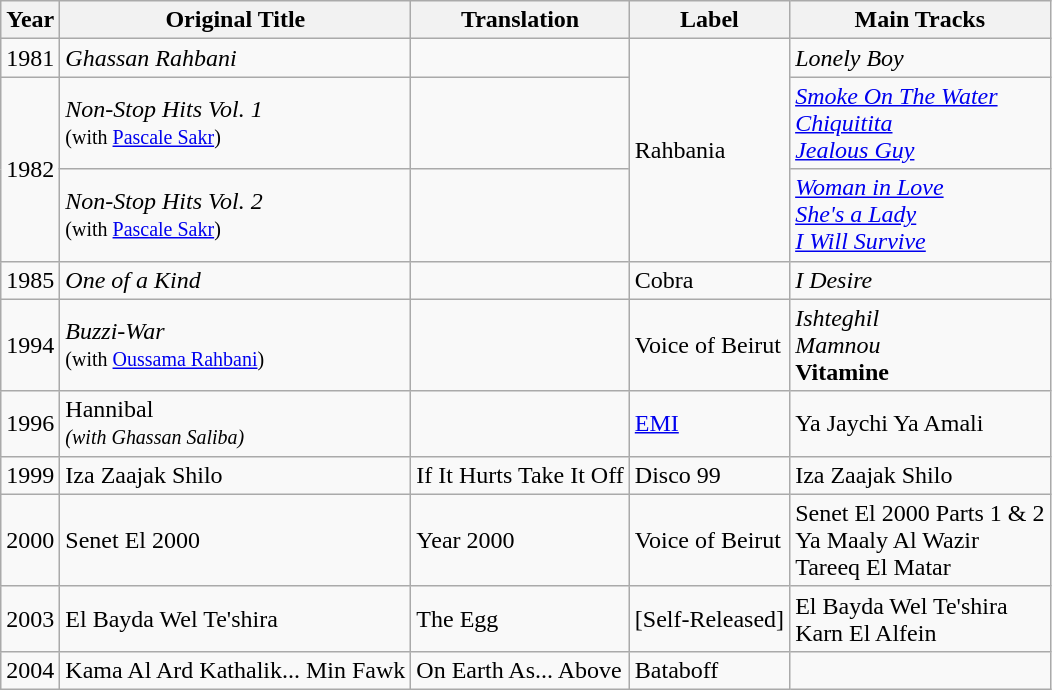<table class="wikitable sortable" border="2">
<tr>
<th scope="col">Year</th>
<th scope="col">Original Title</th>
<th scope="col">Translation</th>
<th scope="col">Label</th>
<th scope="col">Main Tracks</th>
</tr>
<tr>
<td>1981</td>
<td><em>Ghassan Rahbani</em></td>
<td></td>
<td rowspan="3">Rahbania</td>
<td><em>Lonely Boy</em></td>
</tr>
<tr>
<td rowspan="2">1982</td>
<td><em>Non-Stop Hits Vol. 1</em> <br><small>(with <a href='#'>Pascale Sakr</a>)</small></td>
<td></td>
<td><em><a href='#'>Smoke On The Water</a></em><br><em><a href='#'>Chiquitita</a></em><br><em><a href='#'>Jealous Guy</a></em></td>
</tr>
<tr>
<td><em>Non-Stop Hits Vol. 2</em> <br><small>(with <a href='#'>Pascale Sakr</a>)</small></td>
<td></td>
<td><em><a href='#'>Woman in Love</a></em><br><em><a href='#'>She's a Lady</a></em><br><em><a href='#'>I Will Survive</a></em></td>
</tr>
<tr>
<td>1985</td>
<td><em>One of a Kind</em></td>
<td></td>
<td>Cobra</td>
<td><em>I Desire</em></td>
</tr>
<tr>
<td>1994</td>
<td><em>Buzzi-War</em> <br><small>(with <a href='#'>Oussama Rahbani</a>)</small></td>
<td></td>
<td>Voice of Beirut</td>
<td><em>Ishteghil</em><br><em>Mamnou<strong><br></em>Vitamine<em></td>
</tr>
<tr>
<td>1996</td>
<td></em>Hannibal<em> <br><small>(with Ghassan Saliba)</small></td>
<td></td>
<td><a href='#'>EMI</a></td>
<td></em>Ya Jaychi Ya Amali<em></td>
</tr>
<tr>
<td>1999</td>
<td></em>Iza Zaajak Shilo<em></td>
<td></em>If It Hurts Take It Off<em></td>
<td>Disco 99</td>
<td></em>Iza Zaajak Shilo<em></td>
</tr>
<tr>
<td>2000</td>
<td></em>Senet El 2000<em></td>
<td></em>Year 2000<em></td>
<td>Voice of Beirut</td>
<td></em>Senet El 2000 Parts 1 & 2<em><br></em>Ya Maaly Al Wazir<em><br></em>Tareeq El Matar<em></td>
</tr>
<tr>
<td>2003</td>
<td></em>El Bayda Wel Te'shira<em></td>
<td></em>The Egg<em></td>
<td>[Self-Released]</td>
<td></em>El Bayda Wel Te'shira<em><br></em>Karn El Alfein<em></td>
</tr>
<tr>
<td>2004</td>
<td></em>Kama Al Ard Kathalik... Min Fawk<em></td>
<td></em>On Earth As... Above<em></td>
<td>Bataboff</td>
<td></td>
</tr>
</table>
